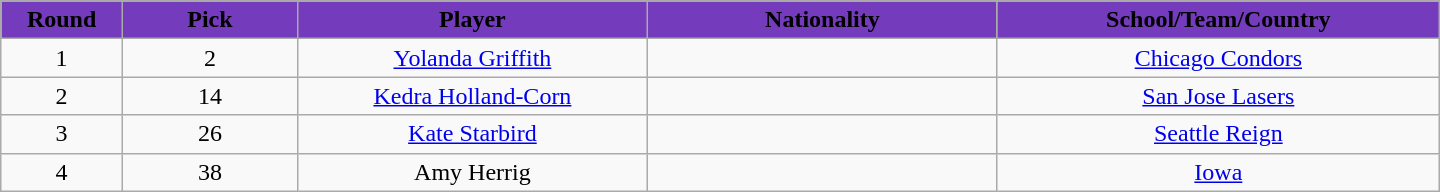<table class="wikitable" style="text-align:center; width:60em">
<tr>
<th style="background: #753BBD" width="2%"><span>Round</span></th>
<th style="background: #753BBD" width="5%"><span>Pick</span></th>
<th style="background: #753BBD" width="10%"><span>Player</span></th>
<th style="background: #753BBD" width="10%"><span>Nationality</span></th>
<th style="background: #753BBD" width="10%"><span>School/Team/Country</span></th>
</tr>
<tr>
<td>1</td>
<td>2</td>
<td><a href='#'>Yolanda Griffith</a></td>
<td></td>
<td><a href='#'>Chicago Condors</a></td>
</tr>
<tr>
<td>2</td>
<td>14</td>
<td><a href='#'>Kedra Holland-Corn</a></td>
<td></td>
<td><a href='#'>San Jose Lasers</a></td>
</tr>
<tr>
<td>3</td>
<td>26</td>
<td><a href='#'>Kate Starbird</a></td>
<td></td>
<td><a href='#'>Seattle Reign</a></td>
</tr>
<tr>
<td>4</td>
<td>38</td>
<td>Amy Herrig</td>
<td></td>
<td><a href='#'>Iowa</a></td>
</tr>
</table>
